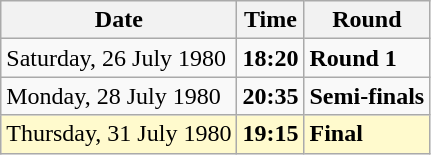<table class="wikitable">
<tr>
<th>Date</th>
<th>Time</th>
<th>Round</th>
</tr>
<tr>
<td>Saturday, 26 July 1980</td>
<td><strong>18:20</strong></td>
<td><strong>Round 1</strong></td>
</tr>
<tr>
<td>Monday, 28 July 1980</td>
<td><strong>20:35</strong></td>
<td><strong>Semi-finals</strong></td>
</tr>
<tr style=background:lemonchiffon>
<td>Thursday, 31 July 1980</td>
<td><strong>19:15</strong></td>
<td><strong>Final</strong></td>
</tr>
</table>
